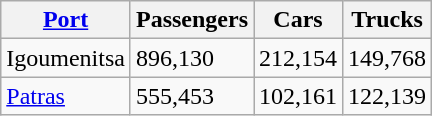<table class="wikitable">
<tr>
<th><a href='#'>Port</a></th>
<th>Passengers</th>
<th>Cars</th>
<th>Trucks</th>
</tr>
<tr>
<td>Igoumenitsa</td>
<td>896,130</td>
<td>212,154</td>
<td>149,768</td>
</tr>
<tr>
<td><a href='#'>Patras</a></td>
<td>555,453</td>
<td>102,161</td>
<td>122,139</td>
</tr>
</table>
